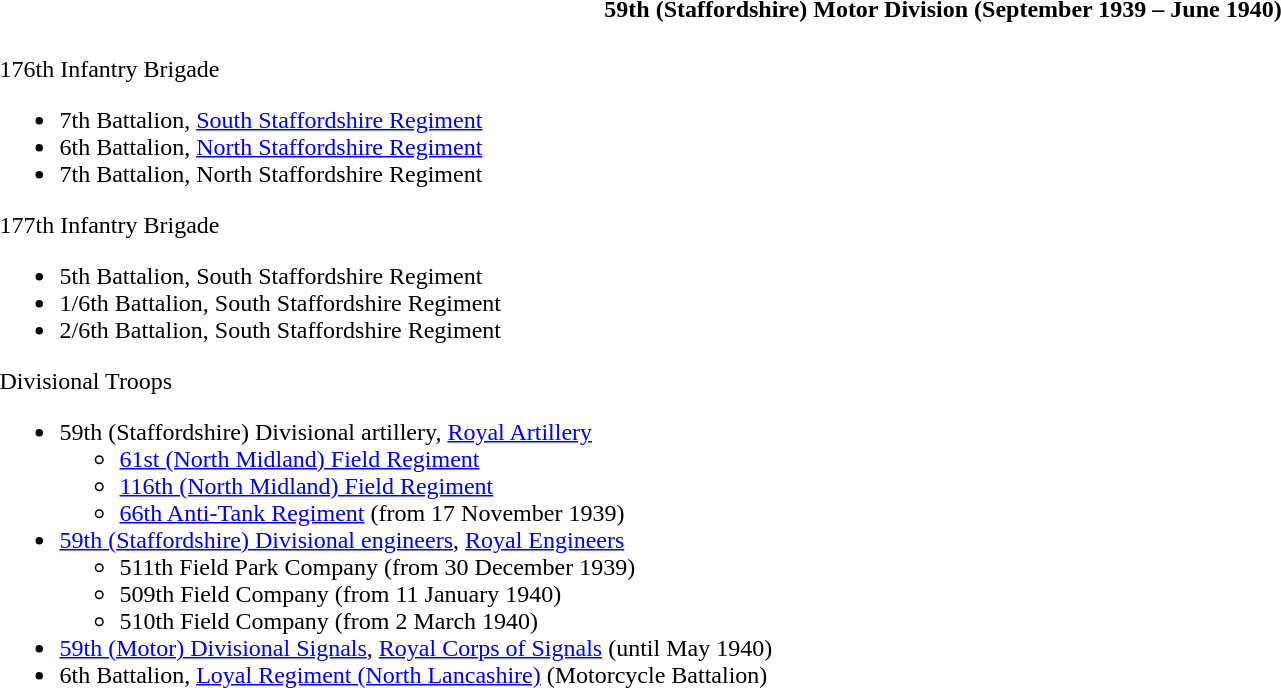<table class="toccolours collapsible collapsed" style="width:100%; background:transparent;">
<tr>
<th colspan="1">59th (Staffordshire) Motor Division (September 1939 – June 1940)</th>
</tr>
<tr>
<td colspan="2"><br>176th Infantry Brigade<ul><li>7th Battalion, <a href='#'>South Staffordshire Regiment</a></li><li>6th Battalion, <a href='#'>North Staffordshire Regiment</a></li><li>7th Battalion, North Staffordshire Regiment</li></ul>177th Infantry Brigade<ul><li>5th Battalion, South Staffordshire Regiment</li><li>1/6th Battalion, South Staffordshire Regiment</li><li>2/6th Battalion, South Staffordshire Regiment</li></ul>Divisional Troops<ul><li>59th (Staffordshire) Divisional artillery, <a href='#'>Royal Artillery</a><ul><li><a href='#'>61st (North Midland) Field Regiment</a></li><li><a href='#'>116th (North Midland) Field Regiment</a></li><li><a href='#'>66th Anti-Tank Regiment</a> (from 17 November 1939)</li></ul></li><li><a href='#'>59th (Staffordshire) Divisional engineers</a>, <a href='#'>Royal Engineers</a><ul><li>511th Field Park Company (from 30 December 1939)</li><li>509th Field Company (from 11 January 1940)</li><li>510th Field Company (from 2 March 1940)</li></ul></li><li><a href='#'>59th (Motor) Divisional Signals</a>, <a href='#'>Royal Corps of Signals</a> (until May 1940)</li><li>6th Battalion, <a href='#'>Loyal Regiment (North Lancashire)</a> (Motorcycle Battalion)</li></ul></td>
</tr>
</table>
